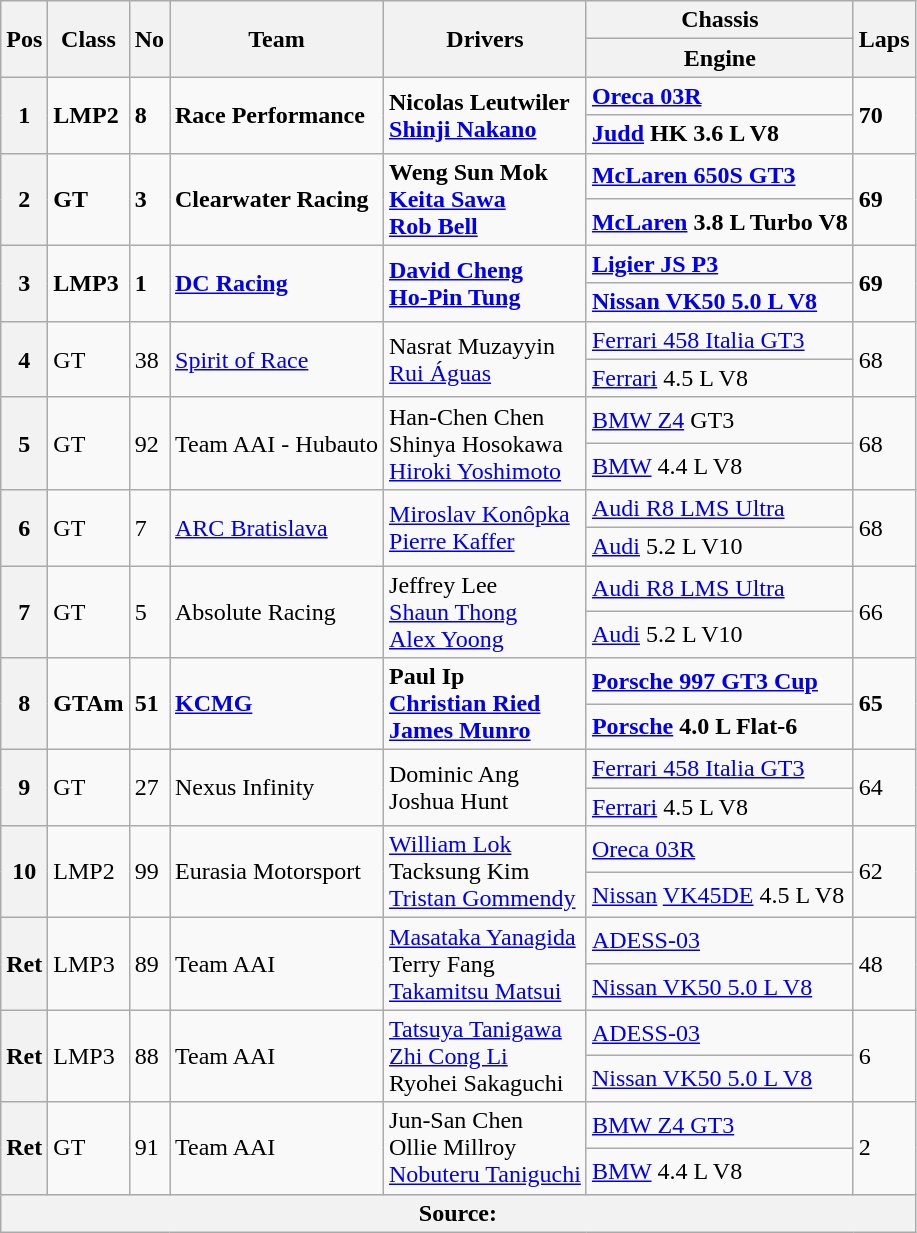<table class="wikitable">
<tr>
<th rowspan="2">Pos</th>
<th rowspan="2">Class</th>
<th rowspan="2">No</th>
<th rowspan="2">Team</th>
<th rowspan="2">Drivers</th>
<th>Chassis</th>
<th rowspan="2">Laps</th>
</tr>
<tr>
<th>Engine</th>
</tr>
<tr>
<th rowspan="2">1</th>
<td rowspan="2"><strong>LMP2</strong></td>
<td rowspan="2"><strong>8</strong></td>
<td rowspan="2"><strong> Race Performance</strong></td>
<td rowspan="2"><strong> Nicolas Leutwiler</strong><br><strong> <a href='#'>Shinji Nakano</a></strong></td>
<td><a href='#'><strong>Oreca 03R</strong></a></td>
<td rowspan="2"><strong>70</strong></td>
</tr>
<tr>
<td><strong><a href='#'>Judd</a> HK 3.6 L V8</strong></td>
</tr>
<tr>
<th rowspan="2">2</th>
<td rowspan="2"><strong>GT</strong></td>
<td rowspan="2"><strong>3</strong></td>
<td rowspan="2"><strong> Clearwater Racing</strong></td>
<td rowspan="2"><strong> Weng Sun Mok</strong><br><strong> <a href='#'>Keita Sawa</a><br> <a href='#'>Rob Bell</a></strong></td>
<td><a href='#'><strong>McLaren 650S GT3</strong></a></td>
<td rowspan="2"><strong>69</strong></td>
</tr>
<tr>
<td><strong><a href='#'>McLaren</a> 3.8 L Turbo V8</strong></td>
</tr>
<tr>
<th rowspan="2">3</th>
<td rowspan="2"><strong>LMP3</strong></td>
<td rowspan="2"><strong>1</strong></td>
<td rowspan="2"><strong> <a href='#'>DC Racing</a></strong></td>
<td rowspan="2"><strong> <a href='#'>David Cheng</a></strong><br><strong> <a href='#'>Ho-Pin Tung</a></strong></td>
<td><strong><a href='#'>Ligier JS P3</a></strong></td>
<td rowspan="2"><strong>69</strong></td>
</tr>
<tr>
<td><a href='#'><strong>Nissan VK50 5.0 L V8</strong></a></td>
</tr>
<tr>
<th rowspan="2">4</th>
<td rowspan="2">GT</td>
<td rowspan="2">38</td>
<td rowspan="2"> <a href='#'>Spirit of Race</a></td>
<td rowspan="2"> Nasrat Muzayyin<br> <a href='#'>Rui Águas</a></td>
<td><a href='#'>Ferrari 458 Italia GT3</a></td>
<td rowspan="2">68</td>
</tr>
<tr>
<td><a href='#'>Ferrari</a> 4.5 L V8</td>
</tr>
<tr>
<th rowspan="2">5</th>
<td rowspan="2">GT</td>
<td rowspan="2">92</td>
<td rowspan="2"> Team AAI - Hubauto</td>
<td rowspan="2"> Han-Chen Chen<br> Shinya Hosokawa<br> <a href='#'>Hiroki Yoshimoto</a></td>
<td><a href='#'>BMW Z4</a> GT3</td>
<td rowspan="2">68</td>
</tr>
<tr>
<td><a href='#'>BMW</a> 4.4 L V8</td>
</tr>
<tr>
<th rowspan="2">6</th>
<td rowspan="2">GT</td>
<td rowspan="2">7</td>
<td rowspan="2"> <a href='#'>ARC Bratislava</a></td>
<td rowspan="2"> <a href='#'>Miroslav Konôpka</a><br> <a href='#'>Pierre Kaffer</a></td>
<td><a href='#'>Audi R8 LMS Ultra</a></td>
<td rowspan="2">68</td>
</tr>
<tr>
<td><a href='#'>Audi</a> 5.2 L V10</td>
</tr>
<tr>
<th rowspan="2">7</th>
<td rowspan="2">GT</td>
<td rowspan="2">5</td>
<td rowspan="2"> Absolute Racing</td>
<td rowspan="2"> Jeffrey Lee<br> <a href='#'>Shaun Thong</a><br> <a href='#'>Alex Yoong</a></td>
<td><a href='#'>Audi R8 LMS Ultra</a></td>
<td rowspan="2">66</td>
</tr>
<tr>
<td><a href='#'>Audi</a> 5.2 L V10</td>
</tr>
<tr>
<th rowspan="2">8</th>
<td rowspan="2"><strong>GTAm</strong></td>
<td rowspan="2"><strong>51</strong></td>
<td rowspan="2"><strong> <a href='#'>KCMG</a></strong></td>
<td rowspan="2"><strong> Paul Ip</strong><br><strong> <a href='#'>Christian Ried</a><br> <a href='#'>James Munro</a></strong></td>
<td><a href='#'><strong>Porsche 997 GT3 Cup</strong></a></td>
<td rowspan="2"><strong>65</strong></td>
</tr>
<tr>
<td><strong><a href='#'>Porsche</a> 4.0 L Flat-6</strong></td>
</tr>
<tr>
<th rowspan="2">9</th>
<td rowspan="2">GT</td>
<td rowspan="2">27</td>
<td rowspan="2"> Nexus Infinity</td>
<td rowspan="2"> Dominic Ang<br> Joshua Hunt</td>
<td><a href='#'>Ferrari 458 Italia GT3</a></td>
<td rowspan="2">64</td>
</tr>
<tr>
<td><a href='#'>Ferrari</a> 4.5 L V8</td>
</tr>
<tr>
<th rowspan="2">10</th>
<td rowspan="2">LMP2</td>
<td rowspan="2">99</td>
<td rowspan="2"> Eurasia Motorsport</td>
<td rowspan="2"> <a href='#'>William Lok</a><br> Tacksung Kim<br> <a href='#'>Tristan Gommendy</a></td>
<td><a href='#'>Oreca 03R</a></td>
<td rowspan="2">62</td>
</tr>
<tr>
<td><a href='#'>Nissan</a> <a href='#'>VK45DE</a> 4.5 L V8</td>
</tr>
<tr>
<th rowspan="2">Ret</th>
<td rowspan="2">LMP3</td>
<td rowspan="2">89</td>
<td rowspan="2"> Team AAI</td>
<td rowspan="2"> <a href='#'>Masataka Yanagida</a><br> Terry Fang<br> <a href='#'>Takamitsu Matsui</a></td>
<td><a href='#'>ADESS-03</a></td>
<td rowspan="2">48</td>
</tr>
<tr>
<td><a href='#'>Nissan VK50 5.0 L V8</a></td>
</tr>
<tr>
<th rowspan="2">Ret</th>
<td rowspan="2">LMP3</td>
<td rowspan="2">88</td>
<td rowspan="2"> Team AAI</td>
<td rowspan="2"> <a href='#'>Tatsuya Tanigawa</a><br> <a href='#'>Zhi Cong Li</a><br> Ryohei Sakaguchi</td>
<td><a href='#'>ADESS-03</a></td>
<td rowspan="2">6</td>
</tr>
<tr>
<td><a href='#'>Nissan VK50 5.0 L V8</a></td>
</tr>
<tr>
<th rowspan="2">Ret</th>
<td rowspan="2">GT</td>
<td rowspan="2">91</td>
<td rowspan="2"> Team AAI</td>
<td rowspan="2"> Jun-San Chen<br> Ollie Millroy<br> <a href='#'>Nobuteru Taniguchi</a></td>
<td><a href='#'>BMW Z4 GT3</a></td>
<td rowspan="2">2</td>
</tr>
<tr>
<td><a href='#'>BMW</a> 4.4 L V8</td>
</tr>
<tr>
<th colspan="7">Source:</th>
</tr>
</table>
